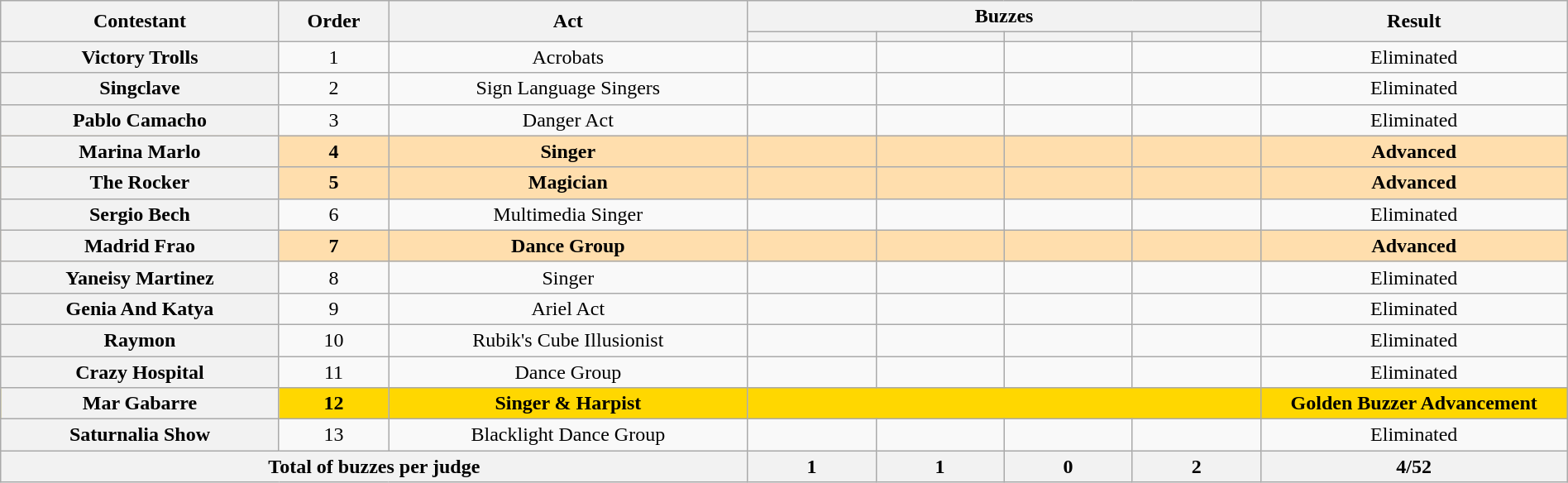<table class="wikitable plainrowheaders" style="width:100%; text-align:center;">
<tr>
<th scope="col" rowspan="2" class="unsortable" style="width:15;">Contestant</th>
<th scope="col" rowspan="2" style="width:3;">Order</th>
<th scope="col" rowspan="2" class="unsortable" style="width:15;">Act</th>
<th scope="col" colspan="4" class="unsortable" style="width:20;">Buzzes</th>
<th scope="col" rowspan="2" style="width:15em;">Result</th>
</tr>
<tr>
<th scope="col" style="width:6em;"></th>
<th scope="col" style="width:6em;"></th>
<th scope="col" style="width:6em;"></th>
<th scope="col" style="width:6em;"></th>
</tr>
<tr>
<th>Victory Trolls</th>
<td>1</td>
<td>Acrobats</td>
<td></td>
<td></td>
<td></td>
<td></td>
<td>Eliminated</td>
</tr>
<tr>
<th>Singclave</th>
<td>2</td>
<td>Sign Language Singers</td>
<td></td>
<td></td>
<td></td>
<td></td>
<td>Eliminated</td>
</tr>
<tr>
<th>Pablo Camacho</th>
<td>3</td>
<td>Danger Act</td>
<td style="text-align:center;"></td>
<td></td>
<td></td>
<td></td>
<td>Eliminated</td>
</tr>
<tr bgcolor="navajowhite">
<th>Marina Marlo</th>
<td><strong>4</strong></td>
<td><strong>Singer</strong></td>
<td></td>
<td></td>
<td></td>
<td></td>
<td><strong>Advanced</strong></td>
</tr>
<tr bgcolor="navajowhite">
<th>The Rocker</th>
<td><strong>5</strong></td>
<td><strong>Magician</strong></td>
<td></td>
<td></td>
<td></td>
<td></td>
<td><strong>Advanced</strong></td>
</tr>
<tr>
<th>Sergio Bech</th>
<td>6</td>
<td>Multimedia Singer</td>
<td></td>
<td></td>
<td></td>
<td style="text-align:center;"></td>
<td>Eliminated</td>
</tr>
<tr bgcolor="navajowhite">
<th>Madrid Frao </th>
<td><strong>7</strong></td>
<td><strong>Dance Group</strong></td>
<td></td>
<td></td>
<td></td>
<td></td>
<td><strong>Advanced</strong></td>
</tr>
<tr>
<th>Yaneisy Martinez </th>
<td>8</td>
<td>Singer</td>
<td></td>
<td></td>
<td></td>
<td></td>
<td>Eliminated</td>
</tr>
<tr>
<th>Genia And Katya</th>
<td>9</td>
<td>Ariel Act</td>
<td></td>
<td></td>
<td></td>
<td style="text-align:center;"></td>
<td>Eliminated</td>
</tr>
<tr>
<th>Raymon</th>
<td>10</td>
<td>Rubik's Cube Illusionist</td>
<td></td>
<td></td>
<td></td>
<td></td>
<td>Eliminated</td>
</tr>
<tr>
<th>Crazy Hospital</th>
<td>11</td>
<td>Dance Group</td>
<td></td>
<td style="text-align:center;"></td>
<td></td>
<td></td>
<td>Eliminated</td>
</tr>
<tr bgcolor=gold>
<th>Mar Gabarre </th>
<td><strong>12</strong></td>
<td><strong>Singer & Harpist</strong></td>
<td colspan="4"></td>
<td><strong>Golden Buzzer Advancement</strong></td>
</tr>
<tr>
<th>Saturnalia Show</th>
<td>13</td>
<td>Blacklight Dance Group</td>
<td></td>
<td></td>
<td></td>
<td></td>
<td>Eliminated</td>
</tr>
<tr>
<th colspan="3">Total of buzzes per judge</th>
<th>1</th>
<th>1</th>
<th>0</th>
<th>2</th>
<th>4/52</th>
</tr>
</table>
